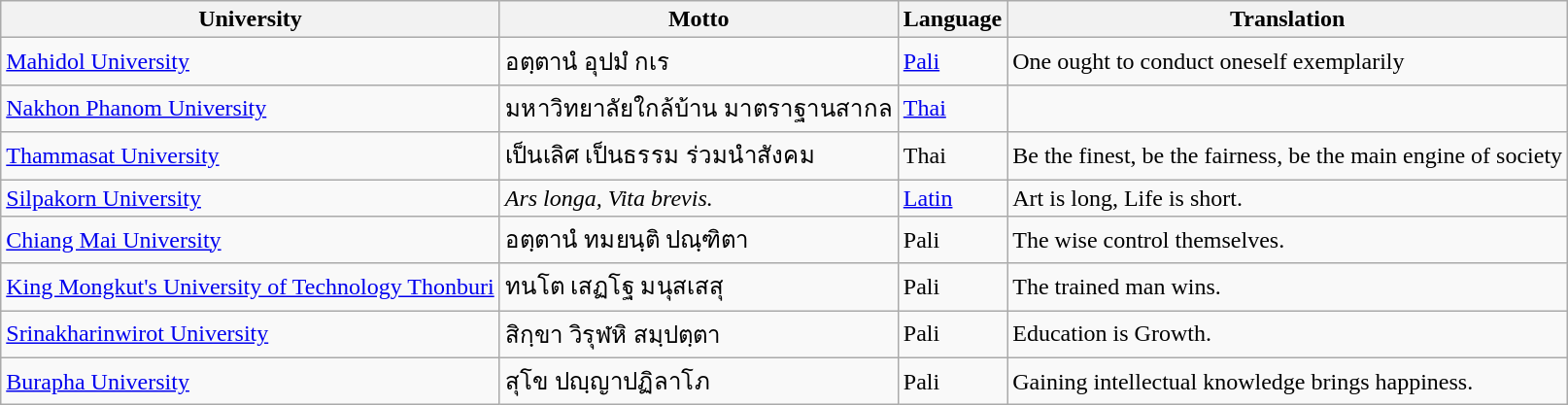<table class="wikitable sortable plainrowheaders">
<tr>
<th>University</th>
<th>Motto</th>
<th>Language</th>
<th>Translation</th>
</tr>
<tr>
<td><a href='#'>Mahidol University</a></td>
<td>อตฺตานํ อุปมํ กเร</td>
<td><a href='#'>Pali</a></td>
<td>One ought to conduct oneself exemplarily</td>
</tr>
<tr>
<td><a href='#'>Nakhon Phanom University</a></td>
<td>มหาวิทยาลัยใกล้บ้าน มาตราฐานสากล</td>
<td><a href='#'>Thai</a></td>
<td></td>
</tr>
<tr>
<td><a href='#'>Thammasat University</a></td>
<td>เป็นเลิศ เป็นธรรม ร่วมนำสังคม</td>
<td>Thai</td>
<td>Be the finest, be the fairness, be the main engine of society</td>
</tr>
<tr>
<td><a href='#'>Silpakorn University</a></td>
<td><em>Ars longa, Vita brevis.</em></td>
<td><a href='#'>Latin</a></td>
<td>Art is long, Life is short.</td>
</tr>
<tr>
<td><a href='#'>Chiang Mai University</a></td>
<td>อตฺตานํ ทมยนฺติ ปณฺฑิตา</td>
<td>Pali</td>
<td>The wise control themselves.</td>
</tr>
<tr>
<td><a href='#'>King Mongkut's University of Technology Thonburi</a></td>
<td>ทนโต เสฏโฐ มนุสเสสุ</td>
<td>Pali</td>
<td>The trained man wins.</td>
</tr>
<tr>
<td><a href='#'>Srinakharinwirot University</a></td>
<td>สิกฺขา วิรุฬหิ สมฺปตฺตา</td>
<td>Pali</td>
<td>Education is Growth.</td>
</tr>
<tr>
<td><a href='#'>Burapha University</a></td>
<td>สุโข ปญฺญาปฏิลาโภ</td>
<td>Pali</td>
<td>Gaining intellectual knowledge brings happiness.</td>
</tr>
</table>
